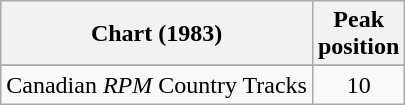<table class="wikitable">
<tr>
<th align="left">Chart (1983)</th>
<th align="center">Peak<br>position</th>
</tr>
<tr>
</tr>
<tr>
<td align="left">Canadian <em>RPM</em> Country Tracks</td>
<td align="center">10</td>
</tr>
</table>
